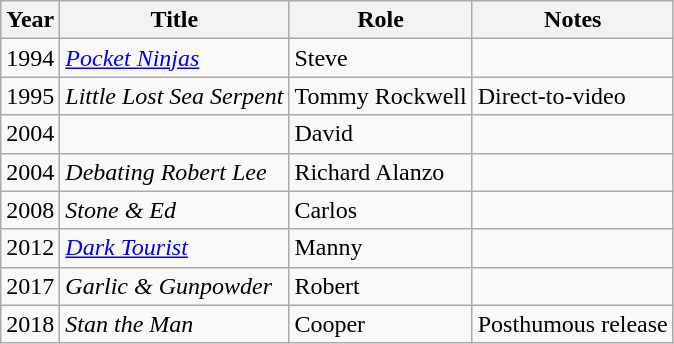<table class="wikitable sortable">
<tr>
<th>Year</th>
<th>Title</th>
<th>Role</th>
<th class="unsortable">Notes</th>
</tr>
<tr>
<td>1994</td>
<td><em><a href='#'>Pocket Ninjas</a></em></td>
<td>Steve</td>
<td></td>
</tr>
<tr>
<td>1995</td>
<td><em>Little Lost Sea Serpent</em></td>
<td>Tommy Rockwell</td>
<td>Direct-to-video</td>
</tr>
<tr>
<td>2004</td>
<td><em></em></td>
<td>David</td>
<td></td>
</tr>
<tr>
<td>2004</td>
<td><em>Debating Robert Lee</em></td>
<td>Richard Alanzo</td>
<td></td>
</tr>
<tr>
<td>2008</td>
<td><em>Stone & Ed</em></td>
<td>Carlos</td>
<td></td>
</tr>
<tr>
<td>2012</td>
<td><em><a href='#'>Dark Tourist</a></em></td>
<td>Manny</td>
<td></td>
</tr>
<tr>
<td>2017</td>
<td><em>Garlic & Gunpowder</em></td>
<td>Robert</td>
<td></td>
</tr>
<tr>
<td>2018</td>
<td><em>Stan the Man</em></td>
<td>Cooper</td>
<td>Posthumous release</td>
</tr>
</table>
